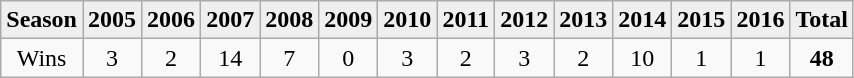<table class="wikitable">
<tr style=background:#efefef;font-weight:bold>
<td>Season</td>
<td>2005</td>
<td>2006</td>
<td>2007</td>
<td>2008</td>
<td>2009</td>
<td>2010</td>
<td>2011</td>
<td>2012</td>
<td>2013</td>
<td>2014</td>
<td>2015</td>
<td>2016</td>
<td><strong>Total</strong></td>
</tr>
<tr align=center>
<td>Wins</td>
<td>3</td>
<td>2</td>
<td>14</td>
<td>7</td>
<td>0</td>
<td>3</td>
<td>2</td>
<td>3</td>
<td>2</td>
<td>10</td>
<td>1</td>
<td>1</td>
<td><strong>48</strong></td>
</tr>
</table>
